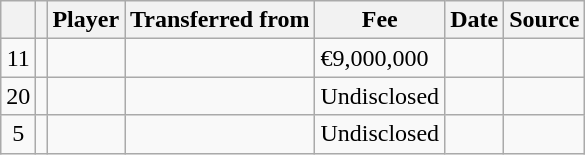<table class="wikitable plainrowheaders sortable">
<tr>
<th></th>
<th></th>
<th scope=col>Player</th>
<th>Transferred from</th>
<th scope=col; style="width: 65px;">Fee</th>
<th scope=col>Date</th>
<th scope=col>Source</th>
</tr>
<tr>
<td align=center>11</td>
<td align=center></td>
<td></td>
<td></td>
<td>€9,000,000</td>
<td></td>
<td></td>
</tr>
<tr>
<td align=center>20</td>
<td align=center></td>
<td></td>
<td></td>
<td>Undisclosed</td>
<td></td>
<td></td>
</tr>
<tr>
<td align=center>5</td>
<td align=center></td>
<td></td>
<td></td>
<td>Undisclosed</td>
<td></td>
<td></td>
</tr>
</table>
